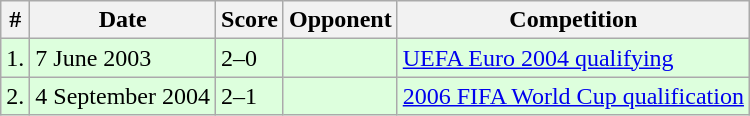<table class="wikitable">
<tr>
<th>#</th>
<th>Date</th>
<th>Score</th>
<th>Opponent</th>
<th>Competition</th>
</tr>
<tr style="background:#dfd;">
<td>1.</td>
<td>7 June 2003</td>
<td>2–0</td>
<td></td>
<td><a href='#'>UEFA Euro 2004 qualifying</a></td>
</tr>
<tr style="background:#dfd;">
<td>2.</td>
<td>4 September 2004</td>
<td>2–1</td>
<td></td>
<td><a href='#'>2006 FIFA World Cup qualification</a></td>
</tr>
</table>
